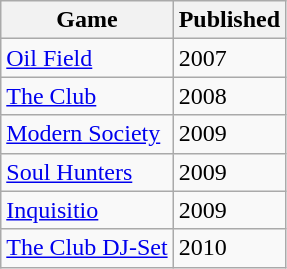<table class="wikitable">
<tr>
<th>Game</th>
<th>Published</th>
</tr>
<tr>
<td><a href='#'>Oil Field</a></td>
<td>2007</td>
</tr>
<tr>
<td><a href='#'>The Club</a></td>
<td>2008</td>
</tr>
<tr>
<td><a href='#'>Modern Society</a></td>
<td>2009</td>
</tr>
<tr>
<td><a href='#'>Soul Hunters</a></td>
<td>2009</td>
</tr>
<tr>
<td><a href='#'>Inquisitio</a></td>
<td>2009</td>
</tr>
<tr>
<td><a href='#'>The Club DJ-Set</a></td>
<td>2010</td>
</tr>
</table>
